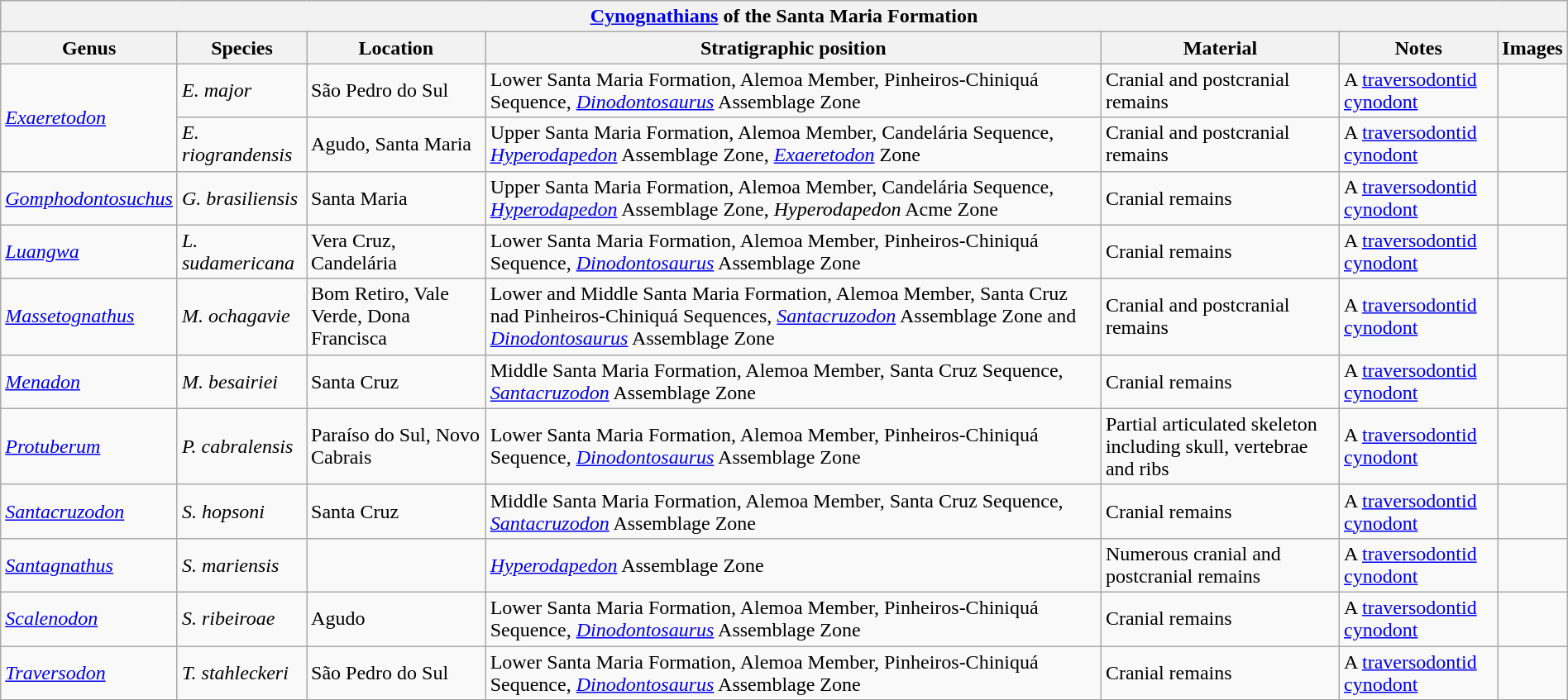<table class="wikitable" style="margin:auto;"  >
<tr>
<th colspan="7" style="text-align:center;"><a href='#'>Cynognathians</a> of the Santa Maria Formation</th>
</tr>
<tr>
<th>Genus</th>
<th>Species</th>
<th>Location</th>
<th>Stratigraphic position</th>
<th>Material</th>
<th>Notes</th>
<th>Images</th>
</tr>
<tr>
<td rowspan="2"><em><a href='#'>Exaeretodon</a></em></td>
<td><em>E. major</em></td>
<td>São Pedro do Sul</td>
<td>Lower Santa Maria Formation, Alemoa Member, Pinheiros-Chiniquá Sequence, <em><a href='#'>Dinodontosaurus</a></em> Assemblage Zone</td>
<td>Cranial and postcranial remains</td>
<td>A <a href='#'>traversodontid</a> <a href='#'>cynodont</a></td>
<td></td>
</tr>
<tr>
<td><em>E. riograndensis</em></td>
<td>Agudo, Santa Maria</td>
<td>Upper Santa Maria Formation, Alemoa Member, Candelária Sequence, <em><a href='#'>Hyperodapedon</a></em> Assemblage Zone, <em><a href='#'>Exaeretodon</a></em> Zone</td>
<td>Cranial and postcranial remains</td>
<td>A <a href='#'>traversodontid</a> <a href='#'>cynodont</a></td>
<td></td>
</tr>
<tr>
<td><em><a href='#'>Gomphodontosuchus</a></em></td>
<td><em>G. brasiliensis</em></td>
<td>Santa Maria</td>
<td>Upper Santa Maria Formation, Alemoa Member, Candelária Sequence, <em><a href='#'>Hyperodapedon</a></em> Assemblage Zone, <em>Hyperodapedon</em> Acme Zone</td>
<td>Cranial remains</td>
<td>A <a href='#'>traversodontid</a> <a href='#'>cynodont</a></td>
<td></td>
</tr>
<tr>
<td><em><a href='#'>Luangwa</a></em></td>
<td><em>L.</em> <em>sudamericana</em></td>
<td>Vera Cruz, Candelária</td>
<td>Lower Santa Maria Formation, Alemoa Member, Pinheiros-Chiniquá Sequence, <em><a href='#'>Dinodontosaurus</a></em> Assemblage Zone</td>
<td>Cranial remains</td>
<td>A <a href='#'>traversodontid</a> <a href='#'>cynodont</a></td>
<td></td>
</tr>
<tr>
<td><em><a href='#'>Massetognathus</a></em></td>
<td><em>M. ochagavie</em></td>
<td>Bom Retiro, Vale Verde, Dona Francisca</td>
<td>Lower and Middle Santa Maria Formation, Alemoa Member, Santa Cruz nad Pinheiros-Chiniquá Sequences, <em><a href='#'>Santacruzodon</a></em> Assemblage Zone and <em><a href='#'>Dinodontosaurus</a></em> Assemblage Zone</td>
<td>Cranial and postcranial remains</td>
<td>A <a href='#'>traversodontid</a> <a href='#'>cynodont</a></td>
<td></td>
</tr>
<tr>
<td><em><a href='#'>Menadon</a></em></td>
<td><em>M.</em> <em>besairiei</em></td>
<td>Santa Cruz</td>
<td>Middle Santa Maria Formation, Alemoa Member, Santa Cruz Sequence, <em><a href='#'>Santacruzodon</a></em> Assemblage Zone</td>
<td>Cranial remains</td>
<td>A <a href='#'>traversodontid</a> <a href='#'>cynodont</a></td>
<td></td>
</tr>
<tr>
<td><em><a href='#'>Protuberum</a></em></td>
<td><em>P. cabralensis</em></td>
<td>Paraíso do Sul, Novo Cabrais</td>
<td>Lower Santa Maria Formation, Alemoa Member, Pinheiros-Chiniquá Sequence, <em><a href='#'>Dinodontosaurus</a></em> Assemblage Zone</td>
<td>Partial articulated skeleton including skull, vertebrae and ribs</td>
<td>A <a href='#'>traversodontid</a> <a href='#'>cynodont</a></td>
<td></td>
</tr>
<tr>
<td><em><a href='#'>Santacruzodon</a></em></td>
<td><em>S. hopsoni</em></td>
<td>Santa Cruz</td>
<td>Middle Santa Maria Formation, Alemoa Member, Santa Cruz Sequence, <em><a href='#'>Santacruzodon</a></em> Assemblage Zone</td>
<td>Cranial remains</td>
<td>A <a href='#'>traversodontid</a> <a href='#'>cynodont</a></td>
<td></td>
</tr>
<tr>
<td><em><a href='#'>Santagnathus</a></em></td>
<td><em>S. mariensis</em></td>
<td></td>
<td><em><a href='#'>Hyperodapedon</a></em> Assemblage Zone</td>
<td>Numerous cranial and postcranial remains</td>
<td>A <a href='#'>traversodontid</a> <a href='#'>cynodont</a></td>
<td></td>
</tr>
<tr>
<td><em><a href='#'>Scalenodon</a></em></td>
<td><em>S.</em> <em>ribeiroae</em></td>
<td>Agudo</td>
<td>Lower Santa Maria Formation, Alemoa Member, Pinheiros-Chiniquá Sequence, <em><a href='#'>Dinodontosaurus</a></em> Assemblage Zone</td>
<td>Cranial remains</td>
<td>A <a href='#'>traversodontid</a> <a href='#'>cynodont</a></td>
<td></td>
</tr>
<tr>
<td><em><a href='#'>Traversodon</a></em></td>
<td><em>T.</em> <em>stahleckeri</em></td>
<td>São Pedro do Sul</td>
<td>Lower Santa Maria Formation, Alemoa Member, Pinheiros-Chiniquá Sequence, <em><a href='#'>Dinodontosaurus</a></em> Assemblage Zone</td>
<td>Cranial remains</td>
<td>A <a href='#'>traversodontid</a> <a href='#'>cynodont</a></td>
<td></td>
</tr>
<tr>
</tr>
</table>
